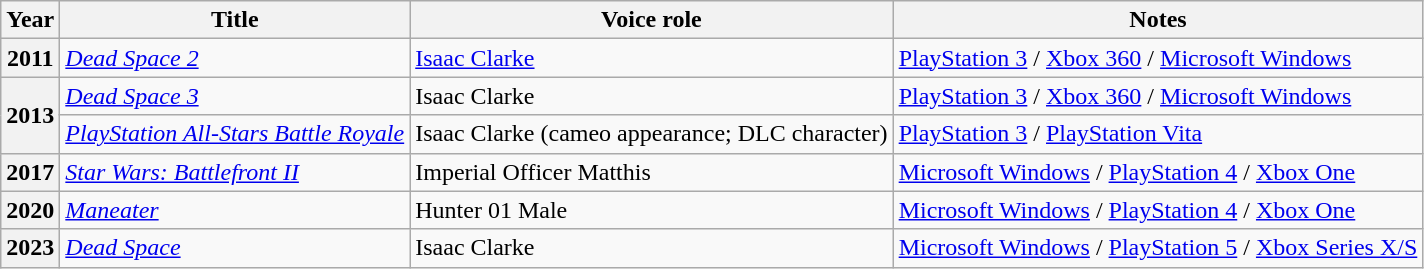<table class="wikitable plainrowheaders sortable">
<tr>
<th scope="col">Year</th>
<th scope="col">Title</th>
<th scope="col">Voice role</th>
<th scope="col" class="unsortable">Notes</th>
</tr>
<tr>
<th scope="row">2011</th>
<td><em><a href='#'>Dead Space 2</a></em></td>
<td><a href='#'>Isaac Clarke</a></td>
<td><a href='#'>PlayStation 3</a> / <a href='#'>Xbox 360</a> / <a href='#'>Microsoft Windows</a></td>
</tr>
<tr>
<th rowspan="2" scope="row">2013</th>
<td><em><a href='#'>Dead Space 3</a></em></td>
<td>Isaac Clarke</td>
<td><a href='#'>PlayStation 3</a> / <a href='#'>Xbox 360</a> / <a href='#'>Microsoft Windows</a></td>
</tr>
<tr>
<td><em><a href='#'>PlayStation All-Stars Battle Royale</a></em></td>
<td>Isaac Clarke (cameo appearance; DLC character)</td>
<td><a href='#'>PlayStation 3</a> / <a href='#'>PlayStation Vita</a></td>
</tr>
<tr>
<th scope=row>2017</th>
<td><em><a href='#'>Star Wars: Battlefront II</a></em></td>
<td>Imperial Officer Matthis</td>
<td><a href='#'>Microsoft Windows</a> / <a href='#'>PlayStation 4</a> / <a href='#'>Xbox One</a></td>
</tr>
<tr>
<th scope=row>2020</th>
<td><em><a href='#'>Maneater</a></em></td>
<td>Hunter 01 Male</td>
<td><a href='#'>Microsoft Windows</a> / <a href='#'>PlayStation 4</a> / <a href='#'>Xbox One</a></td>
</tr>
<tr>
<th scope=row>2023</th>
<td><em><a href='#'>Dead Space</a></em></td>
<td>Isaac Clarke</td>
<td><a href='#'>Microsoft Windows</a> / <a href='#'>PlayStation 5</a> / <a href='#'>Xbox Series X/S</a></td>
</tr>
</table>
